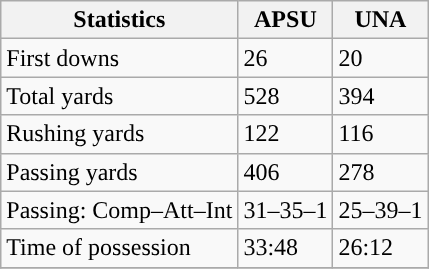<table class="wikitable" style="float: left;">
<tr>
<th>Statistics</th>
<th>APSU</th>
<th>UNA</th>
</tr>
<tr>
<td>First downs</td>
<td>26</td>
<td>20</td>
</tr>
<tr>
<td>Total yards</td>
<td>528</td>
<td>394</td>
</tr>
<tr>
<td>Rushing yards</td>
<td>122</td>
<td>116</td>
</tr>
<tr>
<td>Passing yards</td>
<td>406</td>
<td>278</td>
</tr>
<tr>
<td>Passing: Comp–Att–Int</td>
<td>31–35–1</td>
<td>25–39–1</td>
</tr>
<tr>
<td>Time of possession</td>
<td>33:48</td>
<td>26:12</td>
</tr>
<tr>
</tr>
</table>
